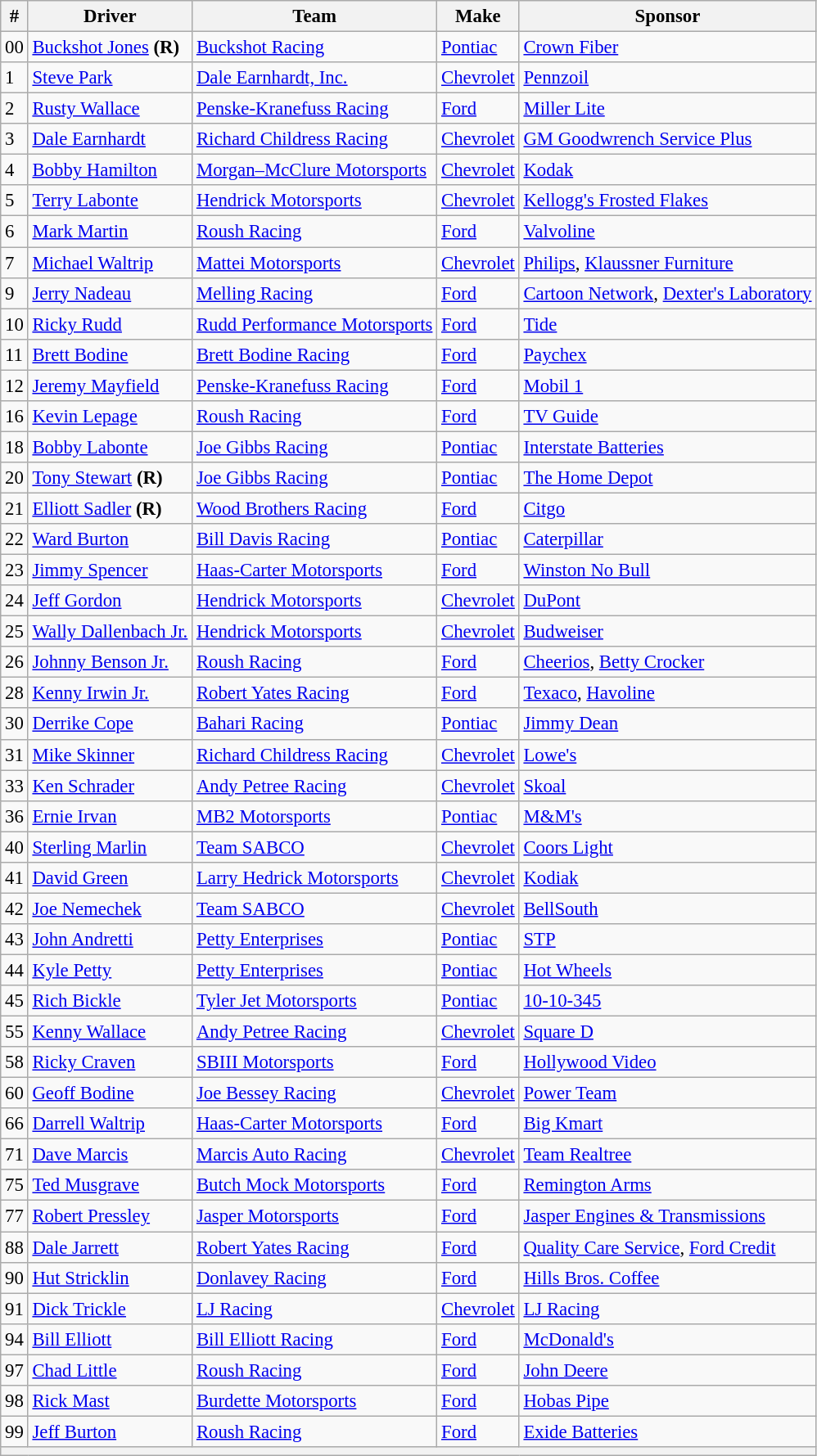<table class="wikitable" style="font-size:95%">
<tr>
<th>#</th>
<th>Driver</th>
<th>Team</th>
<th>Make</th>
<th>Sponsor</th>
</tr>
<tr>
<td>00</td>
<td><a href='#'>Buckshot Jones</a> <strong>(R)</strong></td>
<td><a href='#'>Buckshot Racing</a></td>
<td><a href='#'>Pontiac</a></td>
<td><a href='#'>Crown Fiber</a></td>
</tr>
<tr>
<td>1</td>
<td><a href='#'>Steve Park</a></td>
<td><a href='#'>Dale Earnhardt, Inc.</a></td>
<td><a href='#'>Chevrolet</a></td>
<td><a href='#'>Pennzoil</a></td>
</tr>
<tr>
<td>2</td>
<td><a href='#'>Rusty Wallace</a></td>
<td><a href='#'>Penske-Kranefuss Racing</a></td>
<td><a href='#'>Ford</a></td>
<td><a href='#'>Miller Lite</a></td>
</tr>
<tr>
<td>3</td>
<td><a href='#'>Dale Earnhardt</a></td>
<td><a href='#'>Richard Childress Racing</a></td>
<td><a href='#'>Chevrolet</a></td>
<td><a href='#'>GM Goodwrench Service Plus</a></td>
</tr>
<tr>
<td>4</td>
<td><a href='#'>Bobby Hamilton</a></td>
<td><a href='#'>Morgan–McClure Motorsports</a></td>
<td><a href='#'>Chevrolet</a></td>
<td><a href='#'>Kodak</a></td>
</tr>
<tr>
<td>5</td>
<td><a href='#'>Terry Labonte</a></td>
<td><a href='#'>Hendrick Motorsports</a></td>
<td><a href='#'>Chevrolet</a></td>
<td><a href='#'>Kellogg's Frosted Flakes</a></td>
</tr>
<tr>
<td>6</td>
<td><a href='#'>Mark Martin</a></td>
<td><a href='#'>Roush Racing</a></td>
<td><a href='#'>Ford</a></td>
<td><a href='#'>Valvoline</a></td>
</tr>
<tr>
<td>7</td>
<td><a href='#'>Michael Waltrip</a></td>
<td><a href='#'>Mattei Motorsports</a></td>
<td><a href='#'>Chevrolet</a></td>
<td><a href='#'>Philips</a>, <a href='#'>Klaussner Furniture</a></td>
</tr>
<tr>
<td>9</td>
<td><a href='#'>Jerry Nadeau</a></td>
<td><a href='#'>Melling Racing</a></td>
<td><a href='#'>Ford</a></td>
<td><a href='#'>Cartoon Network</a>, <a href='#'>Dexter's Laboratory</a></td>
</tr>
<tr>
<td>10</td>
<td><a href='#'>Ricky Rudd</a></td>
<td><a href='#'>Rudd Performance Motorsports</a></td>
<td><a href='#'>Ford</a></td>
<td><a href='#'>Tide</a></td>
</tr>
<tr>
<td>11</td>
<td><a href='#'>Brett Bodine</a></td>
<td><a href='#'>Brett Bodine Racing</a></td>
<td><a href='#'>Ford</a></td>
<td><a href='#'>Paychex</a></td>
</tr>
<tr>
<td>12</td>
<td><a href='#'>Jeremy Mayfield</a></td>
<td><a href='#'>Penske-Kranefuss Racing</a></td>
<td><a href='#'>Ford</a></td>
<td><a href='#'>Mobil 1</a></td>
</tr>
<tr>
<td>16</td>
<td><a href='#'>Kevin Lepage</a></td>
<td><a href='#'>Roush Racing</a></td>
<td><a href='#'>Ford</a></td>
<td><a href='#'>TV Guide</a></td>
</tr>
<tr>
<td>18</td>
<td><a href='#'>Bobby Labonte</a></td>
<td><a href='#'>Joe Gibbs Racing</a></td>
<td><a href='#'>Pontiac</a></td>
<td><a href='#'>Interstate Batteries</a></td>
</tr>
<tr>
<td>20</td>
<td><a href='#'>Tony Stewart</a> <strong>(R)</strong></td>
<td><a href='#'>Joe Gibbs Racing</a></td>
<td><a href='#'>Pontiac</a></td>
<td><a href='#'>The Home Depot</a></td>
</tr>
<tr>
<td>21</td>
<td><a href='#'>Elliott Sadler</a> <strong>(R)</strong></td>
<td><a href='#'>Wood Brothers Racing</a></td>
<td><a href='#'>Ford</a></td>
<td><a href='#'>Citgo</a></td>
</tr>
<tr>
<td>22</td>
<td><a href='#'>Ward Burton</a></td>
<td><a href='#'>Bill Davis Racing</a></td>
<td><a href='#'>Pontiac</a></td>
<td><a href='#'>Caterpillar</a></td>
</tr>
<tr>
<td>23</td>
<td><a href='#'>Jimmy Spencer</a></td>
<td><a href='#'>Haas-Carter Motorsports</a></td>
<td><a href='#'>Ford</a></td>
<td><a href='#'>Winston No Bull</a></td>
</tr>
<tr>
<td>24</td>
<td><a href='#'>Jeff Gordon</a></td>
<td><a href='#'>Hendrick Motorsports</a></td>
<td><a href='#'>Chevrolet</a></td>
<td><a href='#'>DuPont</a></td>
</tr>
<tr>
<td>25</td>
<td><a href='#'>Wally Dallenbach Jr.</a></td>
<td><a href='#'>Hendrick Motorsports</a></td>
<td><a href='#'>Chevrolet</a></td>
<td><a href='#'>Budweiser</a></td>
</tr>
<tr>
<td>26</td>
<td><a href='#'>Johnny Benson Jr.</a></td>
<td><a href='#'>Roush Racing</a></td>
<td><a href='#'>Ford</a></td>
<td><a href='#'>Cheerios</a>, <a href='#'>Betty Crocker</a></td>
</tr>
<tr>
<td>28</td>
<td><a href='#'>Kenny Irwin Jr.</a></td>
<td><a href='#'>Robert Yates Racing</a></td>
<td><a href='#'>Ford</a></td>
<td><a href='#'>Texaco</a>, <a href='#'>Havoline</a></td>
</tr>
<tr>
<td>30</td>
<td><a href='#'>Derrike Cope</a></td>
<td><a href='#'>Bahari Racing</a></td>
<td><a href='#'>Pontiac</a></td>
<td><a href='#'>Jimmy Dean</a></td>
</tr>
<tr>
<td>31</td>
<td><a href='#'>Mike Skinner</a></td>
<td><a href='#'>Richard Childress Racing</a></td>
<td><a href='#'>Chevrolet</a></td>
<td><a href='#'>Lowe's</a></td>
</tr>
<tr>
<td>33</td>
<td><a href='#'>Ken Schrader</a></td>
<td><a href='#'>Andy Petree Racing</a></td>
<td><a href='#'>Chevrolet</a></td>
<td><a href='#'>Skoal</a></td>
</tr>
<tr>
<td>36</td>
<td><a href='#'>Ernie Irvan</a></td>
<td><a href='#'>MB2 Motorsports</a></td>
<td><a href='#'>Pontiac</a></td>
<td><a href='#'>M&M's</a></td>
</tr>
<tr>
<td>40</td>
<td><a href='#'>Sterling Marlin</a></td>
<td><a href='#'>Team SABCO</a></td>
<td><a href='#'>Chevrolet</a></td>
<td><a href='#'>Coors Light</a></td>
</tr>
<tr>
<td>41</td>
<td><a href='#'>David Green</a></td>
<td><a href='#'>Larry Hedrick Motorsports</a></td>
<td><a href='#'>Chevrolet</a></td>
<td><a href='#'>Kodiak</a></td>
</tr>
<tr>
<td>42</td>
<td><a href='#'>Joe Nemechek</a></td>
<td><a href='#'>Team SABCO</a></td>
<td><a href='#'>Chevrolet</a></td>
<td><a href='#'>BellSouth</a></td>
</tr>
<tr>
<td>43</td>
<td><a href='#'>John Andretti</a></td>
<td><a href='#'>Petty Enterprises</a></td>
<td><a href='#'>Pontiac</a></td>
<td><a href='#'>STP</a></td>
</tr>
<tr>
<td>44</td>
<td><a href='#'>Kyle Petty</a></td>
<td><a href='#'>Petty Enterprises</a></td>
<td><a href='#'>Pontiac</a></td>
<td><a href='#'>Hot Wheels</a></td>
</tr>
<tr>
<td>45</td>
<td><a href='#'>Rich Bickle</a></td>
<td><a href='#'>Tyler Jet Motorsports</a></td>
<td><a href='#'>Pontiac</a></td>
<td><a href='#'>10-10-345</a></td>
</tr>
<tr>
<td>55</td>
<td><a href='#'>Kenny Wallace</a></td>
<td><a href='#'>Andy Petree Racing</a></td>
<td><a href='#'>Chevrolet</a></td>
<td><a href='#'>Square D</a></td>
</tr>
<tr>
<td>58</td>
<td><a href='#'>Ricky Craven</a></td>
<td><a href='#'>SBIII Motorsports</a></td>
<td><a href='#'>Ford</a></td>
<td><a href='#'>Hollywood Video</a></td>
</tr>
<tr>
<td>60</td>
<td><a href='#'>Geoff Bodine</a></td>
<td><a href='#'>Joe Bessey Racing</a></td>
<td><a href='#'>Chevrolet</a></td>
<td><a href='#'>Power Team</a></td>
</tr>
<tr>
<td>66</td>
<td><a href='#'>Darrell Waltrip</a></td>
<td><a href='#'>Haas-Carter Motorsports</a></td>
<td><a href='#'>Ford</a></td>
<td><a href='#'>Big Kmart</a></td>
</tr>
<tr>
<td>71</td>
<td><a href='#'>Dave Marcis</a></td>
<td><a href='#'>Marcis Auto Racing</a></td>
<td><a href='#'>Chevrolet</a></td>
<td><a href='#'>Team Realtree</a></td>
</tr>
<tr>
<td>75</td>
<td><a href='#'>Ted Musgrave</a></td>
<td><a href='#'>Butch Mock Motorsports</a></td>
<td><a href='#'>Ford</a></td>
<td><a href='#'>Remington Arms</a></td>
</tr>
<tr>
<td>77</td>
<td><a href='#'>Robert Pressley</a></td>
<td><a href='#'>Jasper Motorsports</a></td>
<td><a href='#'>Ford</a></td>
<td><a href='#'>Jasper Engines & Transmissions</a></td>
</tr>
<tr>
<td>88</td>
<td><a href='#'>Dale Jarrett</a></td>
<td><a href='#'>Robert Yates Racing</a></td>
<td><a href='#'>Ford</a></td>
<td><a href='#'>Quality Care Service</a>, <a href='#'>Ford Credit</a></td>
</tr>
<tr>
<td>90</td>
<td><a href='#'>Hut Stricklin</a></td>
<td><a href='#'>Donlavey Racing</a></td>
<td><a href='#'>Ford</a></td>
<td><a href='#'>Hills Bros. Coffee</a></td>
</tr>
<tr>
<td>91</td>
<td><a href='#'>Dick Trickle</a></td>
<td><a href='#'>LJ Racing</a></td>
<td><a href='#'>Chevrolet</a></td>
<td><a href='#'>LJ Racing</a></td>
</tr>
<tr>
<td>94</td>
<td><a href='#'>Bill Elliott</a></td>
<td><a href='#'>Bill Elliott Racing</a></td>
<td><a href='#'>Ford</a></td>
<td><a href='#'>McDonald's</a></td>
</tr>
<tr>
<td>97</td>
<td><a href='#'>Chad Little</a></td>
<td><a href='#'>Roush Racing</a></td>
<td><a href='#'>Ford</a></td>
<td><a href='#'>John Deere</a></td>
</tr>
<tr>
<td>98</td>
<td><a href='#'>Rick Mast</a></td>
<td><a href='#'>Burdette Motorsports</a></td>
<td><a href='#'>Ford</a></td>
<td><a href='#'>Hobas Pipe</a></td>
</tr>
<tr>
<td>99</td>
<td><a href='#'>Jeff Burton</a></td>
<td><a href='#'>Roush Racing</a></td>
<td><a href='#'>Ford</a></td>
<td><a href='#'>Exide Batteries</a></td>
</tr>
<tr>
<th colspan="5"></th>
</tr>
</table>
